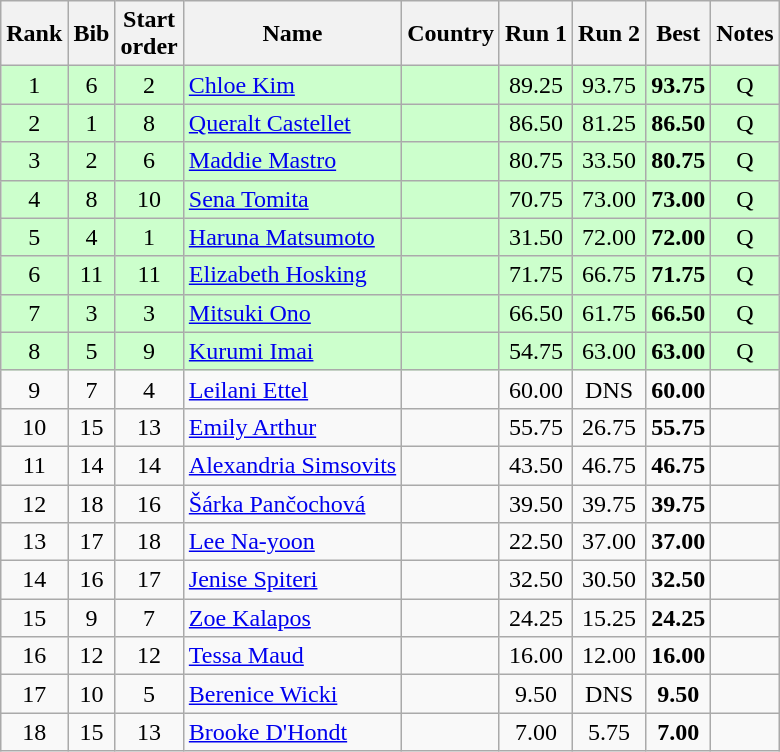<table class="wikitable sortable" style="text-align:center">
<tr>
<th>Rank</th>
<th>Bib</th>
<th>Start<br>order</th>
<th>Name</th>
<th>Country</th>
<th>Run 1</th>
<th>Run 2</th>
<th>Best</th>
<th>Notes</th>
</tr>
<tr bgcolor=ccffcc>
<td>1</td>
<td>6</td>
<td>2</td>
<td align=left><a href='#'>Chloe Kim</a></td>
<td align=left></td>
<td>89.25</td>
<td>93.75</td>
<td><strong>93.75</strong></td>
<td>Q</td>
</tr>
<tr bgcolor=ccffcc>
<td>2</td>
<td>1</td>
<td>8</td>
<td align=left><a href='#'>Queralt Castellet</a></td>
<td align=left></td>
<td>86.50</td>
<td>81.25</td>
<td><strong>86.50</strong></td>
<td>Q</td>
</tr>
<tr bgcolor=ccffcc>
<td>3</td>
<td>2</td>
<td>6</td>
<td align=left><a href='#'>Maddie Mastro</a></td>
<td align=left></td>
<td>80.75</td>
<td>33.50</td>
<td><strong>80.75</strong></td>
<td>Q</td>
</tr>
<tr bgcolor=ccffcc>
<td>4</td>
<td>8</td>
<td>10</td>
<td align=left><a href='#'>Sena Tomita</a></td>
<td align=left></td>
<td>70.75</td>
<td>73.00</td>
<td><strong>73.00</strong></td>
<td>Q</td>
</tr>
<tr bgcolor=ccffcc>
<td>5</td>
<td>4</td>
<td>1</td>
<td align=left><a href='#'>Haruna Matsumoto</a></td>
<td align=left></td>
<td>31.50</td>
<td>72.00</td>
<td><strong>72.00</strong></td>
<td>Q</td>
</tr>
<tr bgcolor=ccffcc>
<td>6</td>
<td>11</td>
<td>11</td>
<td align=left><a href='#'>Elizabeth Hosking</a></td>
<td align=left></td>
<td>71.75</td>
<td>66.75</td>
<td><strong>71.75</strong></td>
<td>Q</td>
</tr>
<tr bgcolor=ccffcc>
<td>7</td>
<td>3</td>
<td>3</td>
<td align=left><a href='#'>Mitsuki Ono</a></td>
<td align=left></td>
<td>66.50</td>
<td>61.75</td>
<td><strong>66.50</strong></td>
<td>Q</td>
</tr>
<tr bgcolor=ccffcc>
<td>8</td>
<td>5</td>
<td>9</td>
<td align=left><a href='#'>Kurumi Imai</a></td>
<td align=left></td>
<td>54.75</td>
<td>63.00</td>
<td><strong>63.00</strong></td>
<td>Q</td>
</tr>
<tr>
<td>9</td>
<td>7</td>
<td>4</td>
<td align=left><a href='#'>Leilani Ettel</a></td>
<td align=left></td>
<td>60.00</td>
<td>DNS</td>
<td><strong>60.00</strong></td>
<td></td>
</tr>
<tr>
<td>10</td>
<td>15</td>
<td>13</td>
<td align=left><a href='#'>Emily Arthur</a></td>
<td align=left></td>
<td>55.75</td>
<td>26.75</td>
<td><strong>55.75</strong></td>
<td></td>
</tr>
<tr>
<td>11</td>
<td>14</td>
<td>14</td>
<td align=left><a href='#'>Alexandria Simsovits</a></td>
<td align=left></td>
<td>43.50</td>
<td>46.75</td>
<td><strong>46.75</strong></td>
<td></td>
</tr>
<tr>
<td>12</td>
<td>18</td>
<td>16</td>
<td align=left><a href='#'>Šárka Pančochová</a></td>
<td align=left></td>
<td>39.50</td>
<td>39.75</td>
<td><strong>39.75</strong></td>
<td></td>
</tr>
<tr>
<td>13</td>
<td>17</td>
<td>18</td>
<td align=left><a href='#'>Lee Na-yoon</a></td>
<td align=left></td>
<td>22.50</td>
<td>37.00</td>
<td><strong>37.00</strong></td>
<td></td>
</tr>
<tr>
<td>14</td>
<td>16</td>
<td>17</td>
<td align=left><a href='#'>Jenise Spiteri</a></td>
<td align=left></td>
<td>32.50</td>
<td>30.50</td>
<td><strong>32.50</strong></td>
<td></td>
</tr>
<tr>
<td>15</td>
<td>9</td>
<td>7</td>
<td align=left><a href='#'>Zoe Kalapos</a></td>
<td align=left></td>
<td>24.25</td>
<td>15.25</td>
<td><strong>24.25</strong></td>
<td></td>
</tr>
<tr>
<td>16</td>
<td>12</td>
<td>12</td>
<td align=left><a href='#'>Tessa Maud</a></td>
<td align=left></td>
<td>16.00</td>
<td>12.00</td>
<td><strong>16.00</strong></td>
<td></td>
</tr>
<tr>
<td>17</td>
<td>10</td>
<td>5</td>
<td align=left><a href='#'>Berenice Wicki</a></td>
<td align=left></td>
<td>9.50</td>
<td>DNS</td>
<td><strong>9.50</strong></td>
<td></td>
</tr>
<tr>
<td>18</td>
<td>15</td>
<td>13</td>
<td align=left><a href='#'>Brooke D'Hondt </a></td>
<td align=left></td>
<td>7.00</td>
<td>5.75</td>
<td><strong>7.00</strong></td>
<td></td>
</tr>
</table>
